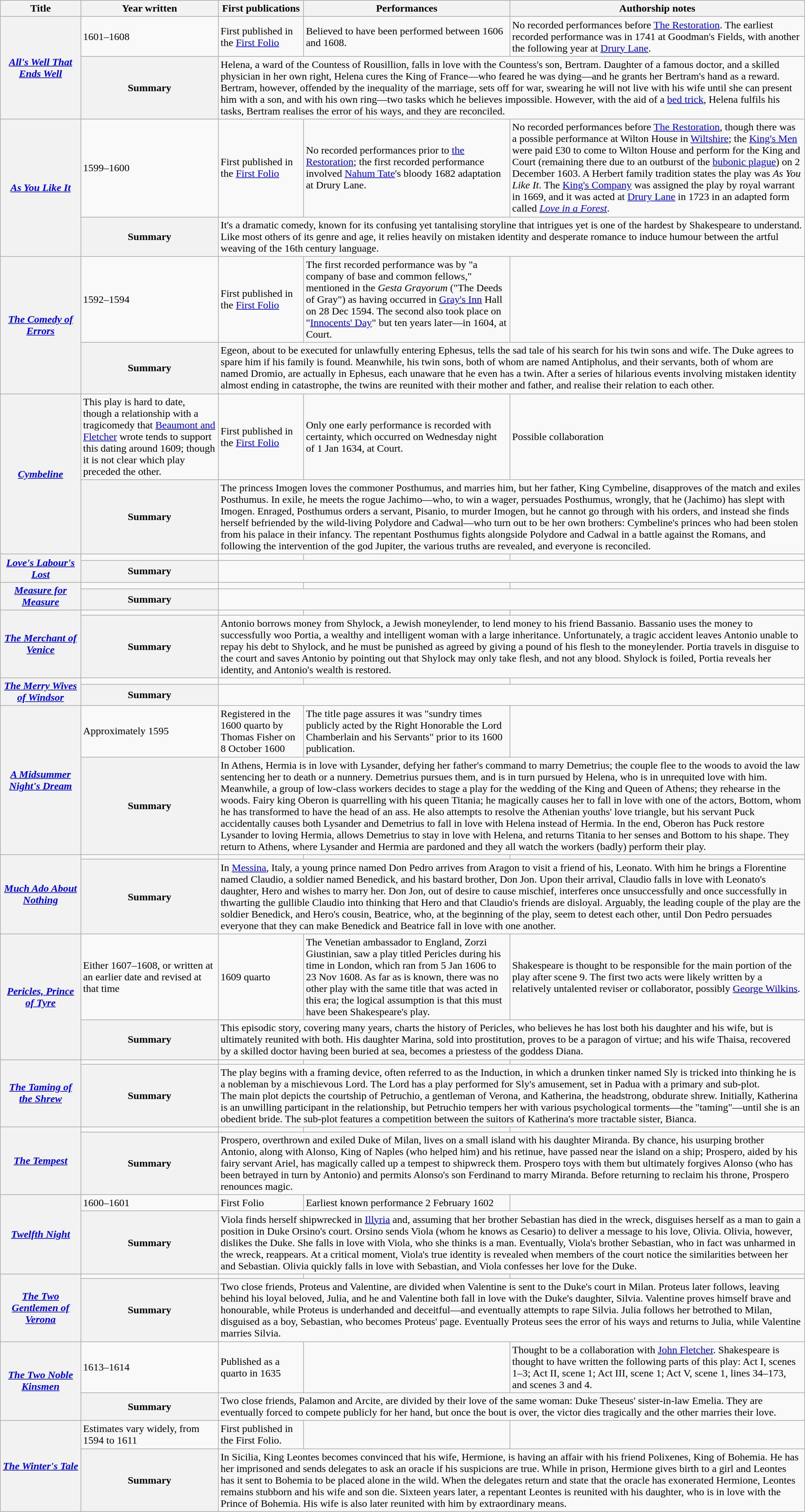<table class="wikitable">
<tr>
<th>Title</th>
<th>Year written</th>
<th>First publications</th>
<th>Performances</th>
<th>Authorship notes</th>
</tr>
<tr>
<th width="10%" rowspan="2"><em><a href='#'>All's Well That Ends Well</a></em></th>
<td>1601–1608</td>
<td>First published in the <a href='#'>First Folio</a></td>
<td>Believed to have been performed between 1606 and 1608.</td>
<td>No recorded performances before <a href='#'>The Restoration</a>. The earliest recorded performance was in 1741 at Goodman's Fields, with another the following year at <a href='#'>Drury Lane</a>.</td>
</tr>
<tr>
<th>Summary</th>
<td colspan="3">Helena, a ward of the Countess of Rousillion, falls in love with the Countess's son, Bertram. Daughter of a famous doctor, and a skilled physician in her own right, Helena cures the King of France—who feared he was dying—and he grants her Bertram's hand as a reward. Bertram, however, offended by the inequality of the marriage, sets off for war, swearing he will not live with his wife until she can present him with a son, and with his own ring—two tasks which he believes impossible. However, with the aid of a <a href='#'>bed trick</a>, Helena fulfils his tasks, Bertram realises the error of his ways, and they are reconciled.</td>
</tr>
<tr>
<th width="10%" rowspan="2"><em><a href='#'>As You Like It</a></em></th>
<td>1599–1600</td>
<td>First published in the <a href='#'>First Folio</a></td>
<td>No recorded performances prior to <a href='#'>the Restoration</a>; the first recorded performance involved <a href='#'>Nahum Tate</a>'s bloody 1682 adaptation at Drury Lane.</td>
<td>No recorded performances before <a href='#'>The Restoration</a>, though there was a possible performance at Wilton House in <a href='#'>Wiltshire</a>; the <a href='#'>King's Men</a> were paid £30 to come to Wilton House and perform for the King and Court (remaining there due to an outburst of the <a href='#'>bubonic plague</a>) on 2 December 1603. A Herbert family tradition states the play was <em>As You Like It</em>. The <a href='#'>King's Company</a> was assigned the play by royal warrant in 1669, and it was acted at <a href='#'>Drury Lane</a> in 1723 in an adapted form called <em><a href='#'>Love in a Forest</a></em>.</td>
</tr>
<tr>
<th>Summary</th>
<td colspan="3">It's a dramatic comedy, known for its confusing yet tantalising storyline that intrigues yet is one of the hardest by Shakespeare to understand. Like most others of its genre and age, it relies heavily on mistaken identity and desperate romance to induce humour between the artful weaving of the 16th century language.</td>
</tr>
<tr>
<th width="10%" rowspan="2"><em><a href='#'>The Comedy of Errors</a></em></th>
<td>1592–1594</td>
<td>First published in the <a href='#'>First Folio</a></td>
<td>The first recorded performance was by "a company of base and common fellows," mentioned in the <em>Gesta Grayorum</em> ("The Deeds of Gray") as having occurred in <a href='#'>Gray's Inn</a> Hall on 28 Dec 1594. The second also took place on "<a href='#'>Innocents' Day</a>" but ten years later—in 1604, at Court.</td>
<td></td>
</tr>
<tr>
<th>Summary</th>
<td colspan="3">Egeon, about to be executed for unlawfully entering Ephesus, tells the sad tale of his search for his twin sons and wife. The Duke agrees to spare him if his family is found. Meanwhile, his twin sons, both of whom are named Antipholus, and their servants, both of whom are named Dromio, are actually in Ephesus, each unaware that he even has a twin. After a series of hilarious events involving mistaken identity almost ending in catastrophe, the twins are reunited with their mother and father, and realise their relation to each other.</td>
</tr>
<tr>
<th width="10%" rowspan="2"><em><a href='#'>Cymbeline</a></em></th>
<td>This play is hard to date, though a relationship with a tragicomedy that <a href='#'>Beaumont and Fletcher</a> wrote  tends to support this dating around 1609; though it is not clear which play preceded the other.</td>
<td>First published in the <a href='#'>First Folio</a></td>
<td>Only one early performance is recorded with certainty, which occurred on Wednesday night of 1 Jan 1634, at Court.</td>
<td>Possible collaboration</td>
</tr>
<tr>
<th>Summary</th>
<td colspan="3">The princess Imogen loves the commoner Posthumus, and marries him, but her father, King Cymbeline, disapproves of the match and exiles Posthumus. In exile, he meets the rogue Jachimo—who, to win a wager, persuades Posthumus, wrongly, that he (Jachimo) has slept with Imogen. Enraged, Posthumus orders a servant, Pisanio, to murder Imogen, but he cannot go through with his orders, and instead she finds herself befriended by the wild-living Polydore and Cadwal—who turn out to be her own brothers: Cymbeline's princes who had been stolen from his palace in their infancy. The repentant Posthumus fights alongside Polydore and Cadwal in a battle against the Romans, and following the intervention of the god Jupiter, the various truths are revealed, and everyone is reconciled.</td>
</tr>
<tr>
<th width="10%" rowspan="2"><em><a href='#'>Love's Labour's Lost</a></em></th>
<td></td>
<td></td>
<td></td>
<td></td>
</tr>
<tr>
<th>Summary</th>
<td colspan="3"></td>
</tr>
<tr>
<th width="10%" rowspan="2"><em><a href='#'>Measure for Measure</a></em></th>
<td></td>
<td></td>
<td></td>
<td></td>
</tr>
<tr>
<th>Summary</th>
<td colspan="3"></td>
</tr>
<tr>
<th width="10%" rowspan="2"><em><a href='#'>The Merchant of Venice</a></em></th>
<td></td>
<td></td>
<td></td>
<td></td>
</tr>
<tr>
<th>Summary</th>
<td colspan="3">Antonio borrows money from Shylock, a Jewish moneylender, to lend money to his friend Bassanio. Bassanio uses the money to successfully woo Portia, a wealthy and intelligent woman with a large inheritance. Unfortunately, a tragic accident leaves Antonio unable to repay his debt to Shylock, and he must be punished as agreed by giving a pound of his flesh to the moneylender. Portia travels in disguise to the court and saves Antonio by pointing out that Shylock may only take flesh, and not any blood. Shylock is foiled, Portia reveals her identity, and Antonio's wealth is restored.</td>
</tr>
<tr>
<th width="10%" rowspan="2"><em><a href='#'>The Merry Wives of Windsor</a></em></th>
<td></td>
<td></td>
<td></td>
<td></td>
</tr>
<tr>
<th>Summary</th>
<td colspan="3"></td>
</tr>
<tr>
<th width="10%" rowspan="2"><em><a href='#'>A Midsummer Night's Dream</a></em></th>
<td>Approximately 1595</td>
<td>Registered in the 1600 quarto by Thomas Fisher on 8 October 1600</td>
<td>The title page assures it was "sundry times publicly acted by the Right Honorable the Lord Chamberlain and his Servants" prior to its 1600 publication.</td>
<td></td>
</tr>
<tr>
<th>Summary</th>
<td colspan="3">In Athens, Hermia is in love with Lysander, defying her father's command to marry Demetrius; the couple flee to the woods to avoid the law sentencing her to death or a nunnery. Demetrius pursues them, and is in turn pursued by Helena, who is in unrequited love with him. Meanwhile, a group of low-class workers decides to stage a play for the wedding of the King and Queen of Athens; they rehearse in the woods. Fairy king Oberon is quarrelling with his queen Titania; he magically causes her to fall in love with one of the actors, Bottom, whom he has transformed to have the head of an ass. He also attempts to resolve the Athenian youths' love triangle, but his servant Puck accidentally causes both Lysander and Demetrius to fall in love with Helena instead of Hermia. In the end, Oberon has Puck restore Lysander to loving Hermia, allows Demetrius to stay in love with Helena, and returns Titania to her senses and Bottom to his shape. They return to Athens, where Lysander and Hermia are pardoned and they all watch the workers (badly) perform their play.</td>
</tr>
<tr>
<th width="10%" rowspan="2"><em><a href='#'>Much Ado About Nothing</a></em></th>
<td></td>
<td></td>
<td></td>
<td></td>
</tr>
<tr>
<th>Summary</th>
<td colspan="3">In <a href='#'>Messina</a>, Italy, a young prince named Don Pedro arrives from Aragon to visit a friend of his, Leonato. With him he brings a Florentine named Claudio, a soldier named Benedick, and his bastard brother, Don Jon. Upon their arrival, Claudio falls in love with Leonato's daughter, Hero and wishes to marry her. Don Jon, out of desire to cause mischief, interferes once unsuccessfully and once successfully in thwarting the gullible Claudio into thinking that Hero and that Claudio's friends are disloyal. Arguably, the leading couple of the play are the soldier Benedick, and Hero's cousin, Beatrice, who, at the beginning of the play, seem to detest each other, until Don Pedro persuades everyone that they can make Benedick and Beatrice fall in love with one another.</td>
</tr>
<tr>
<th width="10%" rowspan="2"><em><a href='#'>Pericles, Prince of Tyre</a></em></th>
<td>Either 1607–1608, or written at an earlier date and revised at that time</td>
<td>1609 quarto</td>
<td>The Venetian ambassador to England, Zorzi Giustinian, saw a play titled Pericles during his time in London, which ran from 5 Jan 1606 to 23 Nov 1608. As far as is known, there was no other play with the same title that was acted in this era; the logical assumption is that this must have been Shakespeare's play.</td>
<td>Shakespeare is thought to be responsible for the main portion of the play after scene 9. The first two acts were likely written by a relatively untalented reviser or collaborator, possibly <a href='#'>George Wilkins</a>.</td>
</tr>
<tr>
<th>Summary</th>
<td colspan="3">This episodic story, covering many years, charts the history of Pericles, who believes he has lost both his daughter and his wife, but is ultimately reunited with both. His daughter Marina, sold into prostitution, proves to be a paragon of virtue; and his wife Thaisa, recovered by a skilled doctor having been buried at sea, becomes a priestess of the goddess Diana.</td>
</tr>
<tr>
<th width="10%" rowspan="2"><em><a href='#'>The Taming of the Shrew</a></em></th>
<td></td>
<td></td>
<td></td>
<td></td>
</tr>
<tr>
<th>Summary</th>
<td colspan="3">The play begins with a framing device, often referred to as the Induction, in which a drunken tinker named Sly is tricked into thinking he is a nobleman by a mischievous Lord. The Lord has a play performed for Sly's amusement, set in Padua with a primary and sub-plot.<br>The main plot depicts the courtship of Petruchio, a gentleman of Verona, and Katherina, the headstrong, obdurate shrew. Initially, Katherina is an unwilling participant in the relationship, but Petruchio tempers her with various psychological torments—the "taming"—until she is an obedient bride. The sub-plot features a competition between the suitors of Katherina's more tractable sister, Bianca.</td>
</tr>
<tr>
<th width="10%" rowspan="2"><em><a href='#'>The Tempest</a></em></th>
<td></td>
<td></td>
<td></td>
<td></td>
</tr>
<tr>
<th>Summary</th>
<td colspan="3">Prospero, overthrown and exiled Duke of Milan, lives on a small island with his daughter Miranda. By chance, his usurping brother Antonio, along with Alonso, King of Naples (who helped him) and his retinue, have passed near the island on a ship; Prospero, aided by his fairy servant Ariel, has magically called up a tempest to shipwreck them. Prospero toys with them but ultimately forgives Alonso (who has been betrayed in turn by Antonio) and permits Alonso's son Ferdinand to marry Miranda. Before returning to reclaim his throne, Prospero renounces magic.</td>
</tr>
<tr>
<th width="10%" rowspan="2"><em><a href='#'>Twelfth Night</a></em></th>
<td>1600–1601</td>
<td>First Folio</td>
<td>Earliest known performance 2 February 1602</td>
<td></td>
</tr>
<tr>
<th>Summary</th>
<td colspan="3">Viola finds herself shipwrecked in <a href='#'>Illyria</a> and, assuming that her brother Sebastian has died in the wreck, disguises herself as a man to gain a position in Duke Orsino's court. Orsino sends Viola (whom he knows as Cesario) to deliver a message to his love, Olivia. Olivia, however, dislikes the Duke. She falls in love with Viola, who she thinks is a man. Eventually, Viola's brother Sebastian, who in fact was unharmed in the wreck, reappears. At a critical moment, Viola's true identity is revealed when members of the court notice the similarities between her and Sebastian. Olivia quickly falls in love with Sebastian, and Viola confesses her love for the Duke.</td>
</tr>
<tr>
<th width="10%" rowspan="2"><em><a href='#'>The Two Gentlemen of Verona</a></em></th>
<td></td>
<td></td>
<td></td>
<td></td>
</tr>
<tr>
<th>Summary</th>
<td colspan="3">Two close friends, Proteus and Valentine, are divided when Valentine is sent to the Duke's court in Milan. Proteus later follows, leaving behind his loyal beloved, Julia, and he and Valentine both fall in love with the Duke's daughter, Silvia. Valentine proves himself brave and honourable, while Proteus is underhanded and deceitful—and eventually attempts to rape Silvia. Julia follows her betrothed to Milan, disguised as a boy, Sebastian, who becomes Proteus' page. Eventually Proteus sees the error of his ways and returns to Julia, while Valentine marries Silvia.</td>
</tr>
<tr>
<th width="10%" rowspan="2"><em><a href='#'>The Two Noble Kinsmen</a></em></th>
<td>1613–1614</td>
<td>Published as a quarto in 1635</td>
<td></td>
<td>Thought to be a collaboration with <a href='#'>John Fletcher</a>. Shakespeare is thought to have written the following parts of this play: Act I, scenes 1–3; Act II, scene 1; Act III, scene 1; Act V, scene 1, lines 34–173, and scenes 3 and 4.</td>
</tr>
<tr>
<th>Summary</th>
<td colspan="3">Two close friends, Palamon and Arcite, are divided by their love of the same woman: Duke Theseus' sister-in-law Emelia. They are eventually forced to compete publicly for her hand, but once the bout is over, the victor dies tragically and the other marries their love.</td>
</tr>
<tr>
<th width="10%" rowspan="2"><em><a href='#'>The Winter's Tale</a></em></th>
<td>Estimates vary widely, from 1594 to 1611</td>
<td>First published in the First Folio.</td>
<td></td>
<td></td>
</tr>
<tr>
<th>Summary</th>
<td colspan="3">In Sicilia, King Leontes becomes convinced that his wife, Hermione, is having an affair with his friend Polixenes, King of Bohemia. He has her imprisoned and sends delegates to ask an oracle if his suspicions are true. While in prison, Hermione gives birth to a girl and Leontes has it sent to Bohemia to be placed alone in the wild. When the delegates return and state that the oracle has exonerated Hermione, Leontes remains stubborn and his wife and son die. Sixteen years later, a repentant Leontes is reunited with his daughter, who is in love with the Prince of Bohemia. His wife is also later reunited with him by extraordinary means.</td>
</tr>
</table>
